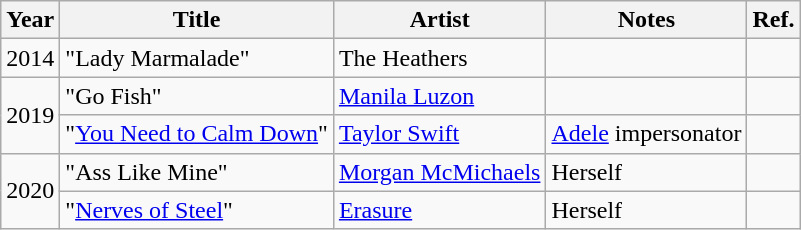<table class="wikitable">
<tr>
<th>Year</th>
<th>Title</th>
<th>Artist</th>
<th>Notes</th>
<th>Ref.</th>
</tr>
<tr>
<td>2014</td>
<td>"Lady Marmalade"</td>
<td>The Heathers</td>
<td></td>
<td></td>
</tr>
<tr>
<td rowspan="2">2019</td>
<td>"Go Fish"</td>
<td><a href='#'>Manila Luzon</a></td>
<td></td>
<td></td>
</tr>
<tr>
<td>"<a href='#'>You Need to Calm Down</a>"</td>
<td><a href='#'>Taylor Swift</a></td>
<td><a href='#'>Adele</a> impersonator</td>
<td></td>
</tr>
<tr>
<td rowspan="2">2020</td>
<td>"Ass Like Mine"</td>
<td><a href='#'>Morgan McMichaels</a></td>
<td>Herself</td>
<td></td>
</tr>
<tr>
<td>"<a href='#'>Nerves of Steel</a>"</td>
<td><a href='#'>Erasure</a></td>
<td>Herself</td>
<td></td>
</tr>
</table>
